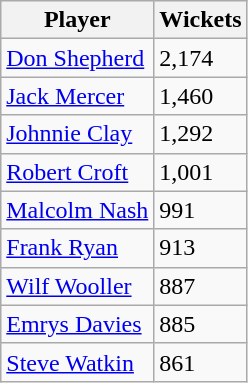<table class="wikitable">
<tr>
<th>Player</th>
<th>Wickets</th>
</tr>
<tr>
<td><a href='#'>Don Shepherd</a></td>
<td>2,174</td>
</tr>
<tr>
<td><a href='#'>Jack Mercer</a></td>
<td>1,460</td>
</tr>
<tr>
<td><a href='#'>Johnnie Clay</a></td>
<td>1,292</td>
</tr>
<tr>
<td><a href='#'>Robert Croft</a></td>
<td>1,001</td>
</tr>
<tr>
<td><a href='#'>Malcolm Nash</a></td>
<td>991</td>
</tr>
<tr>
<td><a href='#'>Frank Ryan</a></td>
<td>913</td>
</tr>
<tr>
<td><a href='#'>Wilf Wooller</a></td>
<td>887</td>
</tr>
<tr>
<td><a href='#'>Emrys Davies</a></td>
<td>885</td>
</tr>
<tr>
<td><a href='#'>Steve Watkin</a></td>
<td>861</td>
</tr>
</table>
